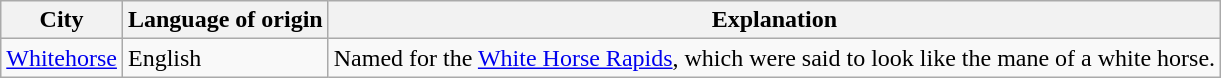<table class="wikitable sortable">
<tr>
<th>City</th>
<th>Language of origin</th>
<th>Explanation</th>
</tr>
<tr>
<td><a href='#'>Whitehorse</a></td>
<td>English</td>
<td>Named for the <a href='#'>White Horse Rapids</a>, which were said to look like the mane of a white horse.</td>
</tr>
</table>
